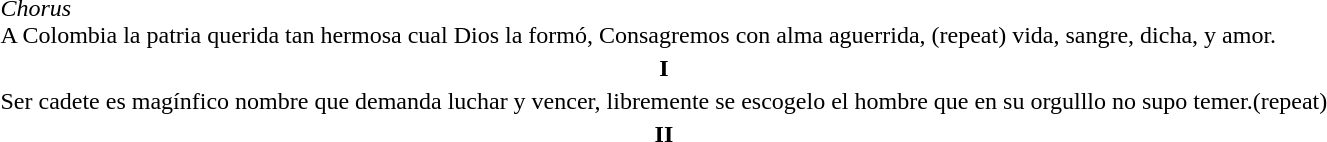<table>
<tr>
<td><em>Chorus</em><br>A Colombia la patria querida                                                                                                                                                                                                                                                          tan hermosa cual Dios la formó,                                                                                                                                                                                                                                           Consagremos con alma aguerrida, (repeat)                                                                                                                                                                                                                             vida, sangre, dicha, y amor.</td>
</tr>
<tr>
<th><strong>I</strong></th>
</tr>
<tr>
<td>Ser cadete es magínfico nombre                                                                                                                                                                                                                                              que demanda luchar y vencer,                                                                                                                                                                                                                            libremente se escogelo el hombre                                                                                                                                                                                                                                      que en su orgulllo no supo temer.(repeat)</td>
</tr>
<tr>
<th><strong>II</strong></th>
</tr>
<tr>
<td></td>
</tr>
<tr>
<td></td>
</tr>
</table>
